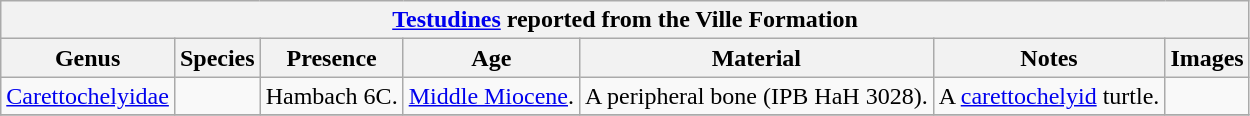<table class="wikitable" align="center">
<tr>
<th colspan="7" align="center"><strong><a href='#'>Testudines</a> reported from the Ville Formation</strong></th>
</tr>
<tr>
<th>Genus</th>
<th>Species</th>
<th>Presence</th>
<th><strong>Age</strong></th>
<th><strong>Material</strong></th>
<th>Notes</th>
<th>Images</th>
</tr>
<tr>
<td><a href='#'>Carettochelyidae</a></td>
<td></td>
<td>Hambach 6C.</td>
<td><a href='#'>Middle Miocene</a>.</td>
<td>A peripheral bone (IPB HaH 3028).</td>
<td>A <a href='#'>carettochelyid</a> turtle.</td>
<td></td>
</tr>
<tr>
</tr>
</table>
